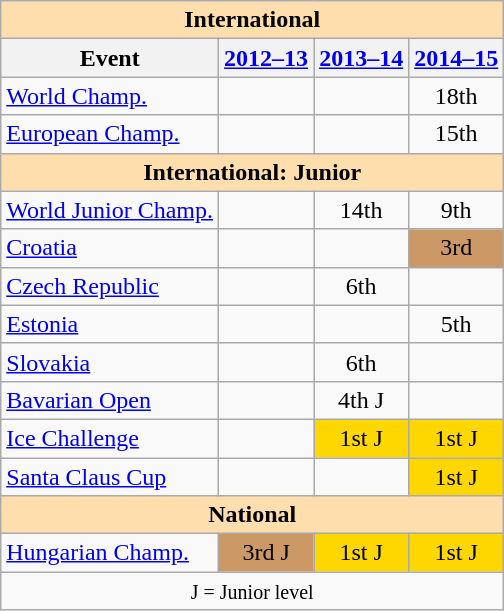<table class="wikitable" style="text-align:center">
<tr>
<th style="background-color: #ffdead; " colspan=4 align=center>International</th>
</tr>
<tr>
<th>Event</th>
<th><a href='#'>2012–13</a></th>
<th><a href='#'>2013–14</a></th>
<th><a href='#'>2014–15</a></th>
</tr>
<tr>
<td align=left><a href='#'>World Champ.</a></td>
<td></td>
<td></td>
<td>18th</td>
</tr>
<tr>
<td align=left><a href='#'>European Champ.</a></td>
<td></td>
<td></td>
<td>15th</td>
</tr>
<tr>
<th style="background-color: #ffdead; " colspan=4 align=center>International: Junior</th>
</tr>
<tr>
<td align=left><a href='#'>World Junior Champ.</a></td>
<td></td>
<td>14th</td>
<td>9th</td>
</tr>
<tr>
<td align=left> <a href='#'>Croatia</a></td>
<td></td>
<td></td>
<td bgcolor=cc9966>3rd</td>
</tr>
<tr>
<td align=left> <a href='#'>Czech Republic</a></td>
<td></td>
<td>6th</td>
<td></td>
</tr>
<tr>
<td align=left> <a href='#'>Estonia</a></td>
<td></td>
<td></td>
<td>5th</td>
</tr>
<tr>
<td align=left> <a href='#'>Slovakia</a></td>
<td></td>
<td>6th</td>
<td></td>
</tr>
<tr>
<td align=left><a href='#'>Bavarian Open</a></td>
<td></td>
<td>4th J</td>
<td></td>
</tr>
<tr>
<td align=left><a href='#'>Ice Challenge</a></td>
<td></td>
<td bgcolor=gold>1st J</td>
<td bgcolor=gold>1st J</td>
</tr>
<tr>
<td align=left><a href='#'>Santa Claus Cup</a></td>
<td></td>
<td></td>
<td bgcolor=gold>1st J</td>
</tr>
<tr>
<th style="background-color: #ffdead; " colspan=4 align=center>National</th>
</tr>
<tr>
<td align=left><a href='#'>Hungarian Champ.</a></td>
<td bgcolor=cc9966>3rd J</td>
<td bgcolor=gold>1st J</td>
<td bgcolor=gold>1st J</td>
</tr>
<tr>
<td colspan=4 align=center><small> J = Junior level </small></td>
</tr>
</table>
